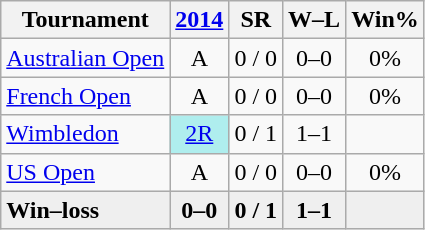<table class="wikitable" style="text-align:center">
<tr>
<th>Tournament</th>
<th><a href='#'>2014</a></th>
<th>SR</th>
<th>W–L</th>
<th>Win%</th>
</tr>
<tr>
<td align="left"><a href='#'>Australian Open</a></td>
<td>A</td>
<td>0 / 0</td>
<td>0–0</td>
<td>0%</td>
</tr>
<tr>
<td align="left"><a href='#'>French Open</a></td>
<td>A</td>
<td>0 / 0</td>
<td>0–0</td>
<td>0%</td>
</tr>
<tr>
<td align="left"><a href='#'>Wimbledon</a></td>
<td bgcolor=afeeee><a href='#'>2R</a></td>
<td>0 / 1</td>
<td>1–1</td>
<td></td>
</tr>
<tr>
<td align="left"><a href='#'>US Open</a></td>
<td>A</td>
<td>0 / 0</td>
<td>0–0</td>
<td>0%</td>
</tr>
<tr style="background:#efefef; font-weight:bold;">
<td style="text-align:left">Win–loss</td>
<td>0–0</td>
<td>0 / 1</td>
<td>1–1</td>
<td></td>
</tr>
</table>
